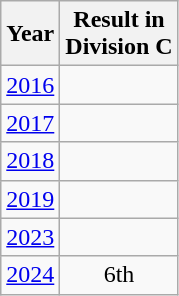<table class="wikitable" style="text-align:center">
<tr>
<th>Year</th>
<th>Result in<br>Division C</th>
</tr>
<tr>
<td><a href='#'>2016</a></td>
<td></td>
</tr>
<tr>
<td><a href='#'>2017</a></td>
<td></td>
</tr>
<tr>
<td><a href='#'>2018</a></td>
<td></td>
</tr>
<tr>
<td><a href='#'>2019</a></td>
<td></td>
</tr>
<tr>
<td><a href='#'>2023</a></td>
<td></td>
</tr>
<tr>
<td><a href='#'>2024</a></td>
<td>6th</td>
</tr>
</table>
